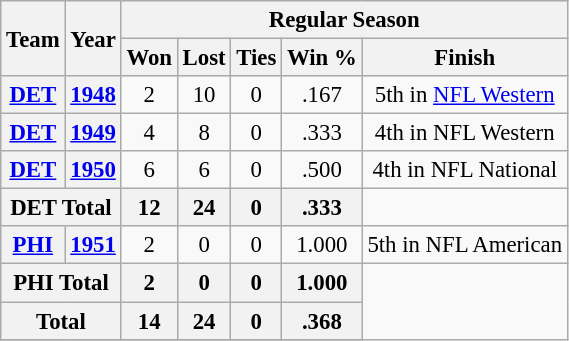<table class="wikitable" style="font-size: 95%; text-align:center;">
<tr>
<th rowspan="2">Team</th>
<th rowspan="2">Year</th>
<th colspan="5">Regular Season</th>
</tr>
<tr>
<th>Won</th>
<th>Lost</th>
<th>Ties</th>
<th>Win %</th>
<th>Finish</th>
</tr>
<tr>
<th><a href='#'>DET</a></th>
<th><a href='#'>1948</a></th>
<td>2</td>
<td>10</td>
<td>0</td>
<td>.167</td>
<td>5th in <a href='#'>NFL Western</a></td>
</tr>
<tr>
<th><a href='#'>DET</a></th>
<th><a href='#'>1949</a></th>
<td>4</td>
<td>8</td>
<td>0</td>
<td>.333</td>
<td>4th in NFL Western</td>
</tr>
<tr>
<th><a href='#'>DET</a></th>
<th><a href='#'>1950</a></th>
<td>6</td>
<td>6</td>
<td>0</td>
<td>.500</td>
<td>4th in NFL National</td>
</tr>
<tr>
<th colspan="2">DET Total</th>
<th>12</th>
<th>24</th>
<th>0</th>
<th>.333</th>
</tr>
<tr>
<th><a href='#'>PHI</a></th>
<th><a href='#'>1951</a></th>
<td>2</td>
<td>0</td>
<td>0</td>
<td>1.000</td>
<td>5th in NFL American</td>
</tr>
<tr>
<th colspan="2">PHI Total</th>
<th>2</th>
<th>0</th>
<th>0</th>
<th>1.000</th>
</tr>
<tr>
<th colspan="2">Total</th>
<th>14</th>
<th>24</th>
<th>0</th>
<th>.368</th>
</tr>
<tr>
</tr>
</table>
